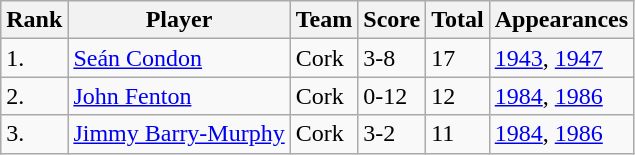<table class="wikitable">
<tr>
<th>Rank</th>
<th>Player</th>
<th>Team</th>
<th>Score</th>
<th>Total</th>
<th>Appearances</th>
</tr>
<tr>
<td>1.</td>
<td><a href='#'>Seán Condon</a></td>
<td>Cork</td>
<td>3-8</td>
<td>17</td>
<td><a href='#'>1943</a>, <a href='#'>1947</a></td>
</tr>
<tr>
<td>2.</td>
<td><a href='#'>John Fenton</a></td>
<td>Cork</td>
<td>0-12</td>
<td>12</td>
<td><a href='#'>1984</a>, <a href='#'>1986</a></td>
</tr>
<tr>
<td>3.</td>
<td><a href='#'>Jimmy Barry-Murphy</a></td>
<td>Cork</td>
<td>3-2</td>
<td>11</td>
<td><a href='#'>1984</a>, <a href='#'>1986</a></td>
</tr>
</table>
